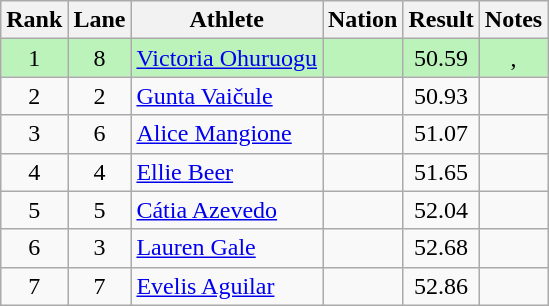<table class="wikitable sortable" style="text-align:center;">
<tr>
<th>Rank</th>
<th>Lane</th>
<th>Athlete</th>
<th>Nation</th>
<th>Result</th>
<th>Notes</th>
</tr>
<tr bgcolor=bbf3bb>
<td>1</td>
<td>8</td>
<td align=left><a href='#'>Victoria Ohuruogu</a></td>
<td align=left></td>
<td>50.59</td>
<td>, </td>
</tr>
<tr>
<td>2</td>
<td>2</td>
<td align=left><a href='#'>Gunta Vaičule</a></td>
<td align=left></td>
<td>50.93</td>
<td></td>
</tr>
<tr>
<td>3</td>
<td>6</td>
<td align=left><a href='#'>Alice Mangione</a></td>
<td align=left></td>
<td>51.07</td>
<td></td>
</tr>
<tr>
<td>4</td>
<td>4</td>
<td align=left><a href='#'>Ellie Beer</a></td>
<td align=left></td>
<td>51.65</td>
<td></td>
</tr>
<tr>
<td>5</td>
<td>5</td>
<td align=left><a href='#'>Cátia Azevedo</a></td>
<td align=left></td>
<td>52.04</td>
<td></td>
</tr>
<tr>
<td>6</td>
<td>3</td>
<td align=left><a href='#'>Lauren Gale</a></td>
<td align=left></td>
<td>52.68</td>
<td></td>
</tr>
<tr>
<td>7</td>
<td>7</td>
<td align=left><a href='#'>Evelis Aguilar</a></td>
<td align=left></td>
<td>52.86</td>
<td></td>
</tr>
</table>
